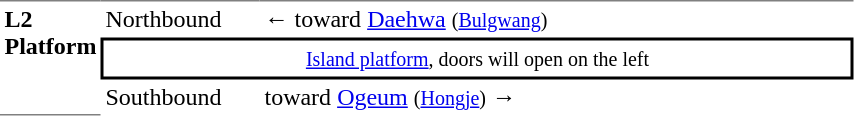<table table border=0 cellspacing=0 cellpadding=3>
<tr>
<td style="border-top:solid 1px gray;border-bottom:solid 1px gray;" width=50 rowspan=10 valign=top><strong>L2<br>Platform</strong></td>
<td style="border-bottom:solid 0px gray;border-top:solid 1px gray;" width=100>Northbound</td>
<td style="border-bottom:solid 0px gray;border-top:solid 1px gray;" width=390>←  toward <a href='#'>Daehwa</a> <small>(<a href='#'>Bulgwang</a>)</small></td>
</tr>
<tr>
<td style="border-top:solid 2px black;border-right:solid 2px black;border-left:solid 2px black;border-bottom:solid 2px black;text-align:center;" colspan=2><small><a href='#'>Island platform</a>, doors will open on the left</small></td>
</tr>
<tr>
<td>Southbound</td>
<td>  toward <a href='#'>Ogeum</a> <small>(<a href='#'>Hongje</a>)</small> →</td>
</tr>
</table>
